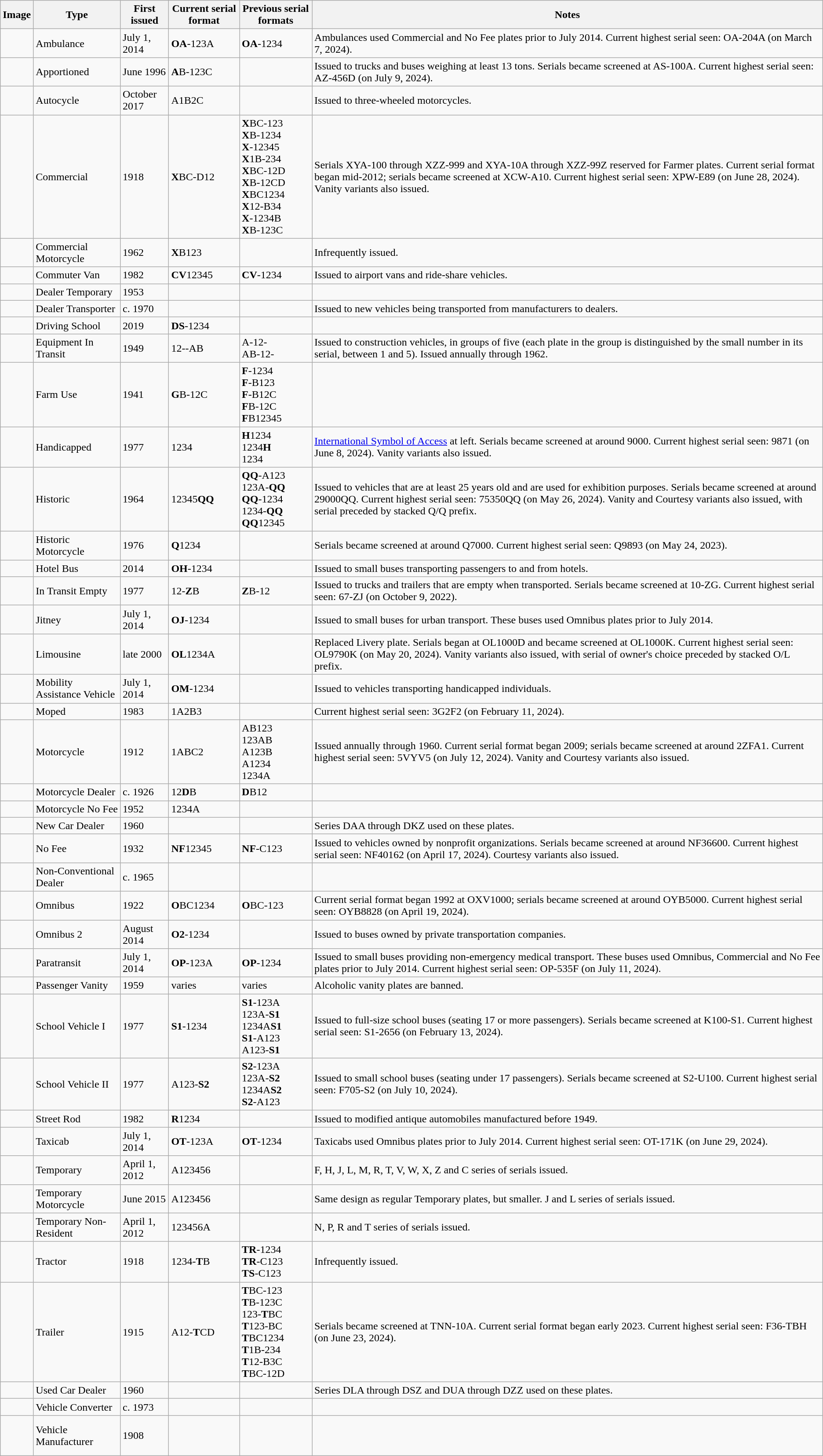<table class="wikitable sortable">
<tr>
<th>Image</th>
<th>Type</th>
<th>First issued</th>
<th>Current serial format</th>
<th>Previous serial formats</th>
<th>Notes</th>
</tr>
<tr>
<td></td>
<td>Ambulance</td>
<td>July 1, 2014</td>
<td><strong>OA</strong>-123A</td>
<td><strong>OA</strong>-1234</td>
<td>Ambulances used Commercial and No Fee plates prior to July 2014. Current highest serial seen: OA-204A (on March 7, 2024).</td>
</tr>
<tr>
<td></td>
<td>Apportioned</td>
<td>June 1996</td>
<td><strong>A</strong>B-123C</td>
<td></td>
<td>Issued to trucks and buses weighing at least 13 tons. Serials became screened at AS-100A. Current highest serial seen: AZ-456D (on July 9, 2024).</td>
</tr>
<tr>
<td></td>
<td>Autocycle</td>
<td>October 2017</td>
<td>A1B2C</td>
<td></td>
<td>Issued to three-wheeled motorcycles.</td>
</tr>
<tr>
<td></td>
<td>Commercial</td>
<td>1918</td>
<td><strong>X</strong>BC-D12</td>
<td><strong>X</strong>BC-123<br><strong>X</strong>B-1234<br><strong>X</strong>-12345<br><strong>X</strong>1B-234<br><strong>X</strong>BC-12D<br><strong>X</strong>B-12CD<br><strong>X</strong>BC1234<br><strong>X</strong>12-B34<br><strong>X</strong>-1234B<br><strong>X</strong>B-123C</td>
<td>Serials XYA-100 through XZZ-999 and XYA-10A through XZZ-99Z reserved for Farmer plates. Current serial format began mid-2012; serials became screened at XCW-A10. Current highest serial seen: XPW-E89 (on June 28, 2024). Vanity variants also issued.</td>
</tr>
<tr>
<td></td>
<td>Commercial Motorcycle</td>
<td>1962</td>
<td><strong>X</strong>B123</td>
<td></td>
<td>Infrequently issued.</td>
</tr>
<tr>
<td></td>
<td>Commuter Van</td>
<td>1982</td>
<td><strong>CV</strong>12345</td>
<td><strong>CV</strong>-1234</td>
<td>Issued to airport vans and ride-share vehicles.</td>
</tr>
<tr>
<td></td>
<td>Dealer Temporary</td>
<td>1953</td>
<td></td>
<td></td>
<td></td>
</tr>
<tr>
<td></td>
<td>Dealer Transporter</td>
<td>c. 1970</td>
<td><br></td>
<td></td>
<td>Issued to new vehicles being transported from manufacturers to dealers.</td>
</tr>
<tr>
<td></td>
<td>Driving School</td>
<td>2019</td>
<td><strong>DS</strong>-1234</td>
<td></td>
<td></td>
</tr>
<tr>
<td></td>
<td>Equipment In Transit</td>
<td>1949</td>
<td>12--AB</td>
<td>A-12-<br>AB-12-</td>
<td>Issued to construction vehicles, in groups of five (each plate in the group is distinguished by the small number in its serial, between 1 and 5). Issued annually through 1962.</td>
</tr>
<tr>
<td></td>
<td>Farm Use</td>
<td>1941</td>
<td><strong>G</strong>B-12C</td>
<td><strong>F</strong>-1234<br><strong>F</strong>-B123<br><strong>F</strong>-B12C<br><strong>F</strong>B-12C<br><strong>F</strong>B12345</td>
<td></td>
</tr>
<tr>
<td></td>
<td>Handicapped</td>
<td>1977</td>
<td>1234</td>
<td><strong>H</strong>1234<br>1234<strong>H</strong><br>1234</td>
<td><a href='#'>International Symbol of Access</a> at left. Serials became screened at around 9000. Current highest serial seen: 9871 (on June 8, 2024). Vanity variants also issued.</td>
</tr>
<tr>
<td></td>
<td>Historic</td>
<td>1964</td>
<td>12345<strong>QQ</strong></td>
<td><strong>QQ</strong>-A123<br>123A-<strong>QQ</strong><br><strong>QQ</strong>-1234<br>1234-<strong>QQ</strong><br><strong>QQ</strong>12345</td>
<td>Issued to vehicles that are at least 25 years old and are used for exhibition purposes. Serials became screened at around 29000QQ. Current highest serial seen: 75350QQ (on May 26, 2024). Vanity and Courtesy variants also issued, with serial preceded by stacked Q/Q prefix.</td>
</tr>
<tr>
<td></td>
<td>Historic Motorcycle</td>
<td>1976</td>
<td><strong>Q</strong>1234</td>
<td></td>
<td>Serials became screened at around Q7000. Current highest serial seen: Q9893 (on May 24, 2023).</td>
</tr>
<tr>
<td></td>
<td>Hotel Bus</td>
<td>2014</td>
<td><strong>OH</strong>-1234</td>
<td></td>
<td>Issued to small buses transporting passengers to and from hotels.</td>
</tr>
<tr>
<td></td>
<td>In Transit Empty</td>
<td>1977</td>
<td>12-<strong>Z</strong>B</td>
<td><strong>Z</strong>B-12</td>
<td>Issued to trucks and trailers that are empty when transported. Serials became screened at 10-ZG. Current highest serial seen: 67-ZJ (on October 9, 2022).</td>
</tr>
<tr>
<td></td>
<td>Jitney</td>
<td>July 1, 2014</td>
<td><strong>OJ</strong>-1234</td>
<td></td>
<td>Issued to small buses for urban transport. These buses used Omnibus plates prior to July 2014.</td>
</tr>
<tr>
<td></td>
<td>Limousine</td>
<td>late 2000</td>
<td><strong>OL</strong>1234A</td>
<td></td>
<td>Replaced Livery plate. Serials began at OL1000D and became screened at OL1000K. Current highest serial seen: OL9790K (on May 20, 2024). Vanity variants also issued, with serial of owner's choice preceded by stacked O/L prefix.</td>
</tr>
<tr>
<td></td>
<td>Mobility Assistance Vehicle</td>
<td>July 1, 2014</td>
<td><strong>OM</strong>-1234</td>
<td></td>
<td>Issued to vehicles transporting handicapped individuals.</td>
</tr>
<tr>
<td></td>
<td>Moped</td>
<td>1983</td>
<td>1A2B3</td>
<td></td>
<td>Current highest serial seen: 3G2F2 (on February 11, 2024).</td>
</tr>
<tr>
<td></td>
<td>Motorcycle</td>
<td>1912</td>
<td>1ABC2</td>
<td>AB123<br>123AB<br>A123B<br>A1234<br>1234A</td>
<td>Issued annually through 1960. Current serial format began 2009; serials became screened at around 2ZFA1. Current highest serial seen: 5VYV5 (on July 12, 2024). Vanity and Courtesy variants also issued.</td>
</tr>
<tr>
<td></td>
<td>Motorcycle Dealer</td>
<td>c. 1926</td>
<td>12<strong>D</strong>B</td>
<td><strong>D</strong>B12</td>
<td></td>
</tr>
<tr>
<td></td>
<td>Motorcycle No Fee</td>
<td>1952</td>
<td>1234A</td>
<td></td>
<td></td>
</tr>
<tr>
<td></td>
<td>New Car Dealer</td>
<td>1960</td>
<td></td>
<td></td>
<td>Series DAA through DKZ used on these plates.</td>
</tr>
<tr>
<td></td>
<td>No Fee</td>
<td>1932</td>
<td><strong>NF</strong>12345</td>
<td><strong>NF</strong>-C123</td>
<td>Issued to vehicles owned by nonprofit organizations. Serials became screened at around NF36600. Current highest serial seen: NF40162 (on April 17, 2024). Courtesy variants also issued.</td>
</tr>
<tr>
<td></td>
<td>Non-Conventional Dealer</td>
<td>c. 1965</td>
<td></td>
<td></td>
<td></td>
</tr>
<tr>
<td></td>
<td>Omnibus</td>
<td>1922</td>
<td><strong>O</strong>BC1234</td>
<td><strong>O</strong>BC-123</td>
<td>Current serial format began 1992 at OXV1000; serials became screened at around OYB5000. Current highest serial seen: OYB8828 (on April 19, 2024).</td>
</tr>
<tr>
<td></td>
<td>Omnibus 2</td>
<td>August 2014</td>
<td><strong>O2</strong>-1234</td>
<td></td>
<td>Issued to buses owned by private transportation companies.</td>
</tr>
<tr>
<td></td>
<td>Paratransit</td>
<td>July 1, 2014</td>
<td><strong>OP</strong>-123A</td>
<td><strong>OP</strong>-1234</td>
<td>Issued to small buses providing non-emergency medical transport. These buses used Omnibus, Commercial and No Fee plates prior to July 2014. Current highest serial seen: OP-535F (on July 11, 2024).</td>
</tr>
<tr>
<td></td>
<td>Passenger Vanity</td>
<td>1959</td>
<td>varies</td>
<td>varies</td>
<td>Alcoholic vanity plates are banned.</td>
</tr>
<tr>
<td></td>
<td>School Vehicle I</td>
<td>1977</td>
<td><strong>S1</strong>-1234</td>
<td><strong>S1</strong>-123A<br>123A-<strong>S1</strong><br>1234A<strong>S1</strong><br><strong>S1</strong>-A123<br>A123-<strong>S1</strong></td>
<td>Issued to full-size school buses (seating 17 or more passengers). Serials became screened at K100-S1. Current highest serial seen: S1-2656 (on February 13, 2024).</td>
</tr>
<tr>
<td></td>
<td>School Vehicle II</td>
<td>1977</td>
<td>A123-<strong>S2</strong></td>
<td><strong>S2</strong>-123A<br>123A-<strong>S2</strong><br>1234A<strong>S2</strong><br><strong>S2</strong>-A123</td>
<td>Issued to small school buses (seating under 17 passengers). Serials became screened at S2-U100. Current highest serial seen: F705-S2 (on July 10, 2024).</td>
</tr>
<tr>
<td></td>
<td>Street Rod</td>
<td>1982</td>
<td><strong>R</strong>1234</td>
<td></td>
<td>Issued to modified antique automobiles manufactured before 1949.</td>
</tr>
<tr>
<td></td>
<td>Taxicab</td>
<td>July 1, 2014</td>
<td><strong>OT</strong>-123A</td>
<td><strong>OT</strong>-1234</td>
<td>Taxicabs used Omnibus plates prior to July 2014. Current highest serial seen: OT-171K (on June 29, 2024).</td>
</tr>
<tr>
<td></td>
<td>Temporary</td>
<td>April 1, 2012</td>
<td>A123456</td>
<td></td>
<td>F, H, J, L, M, R, T, V, W, X, Z and C series of serials issued.</td>
</tr>
<tr>
<td></td>
<td>Temporary Motorcycle</td>
<td>June 2015</td>
<td>A123456</td>
<td></td>
<td>Same design as regular Temporary plates, but smaller. J and L series of serials issued.</td>
</tr>
<tr>
<td></td>
<td>Temporary Non-Resident</td>
<td>April 1, 2012</td>
<td>123456A</td>
<td></td>
<td>N, P, R and T series of serials issued.</td>
</tr>
<tr>
<td></td>
<td>Tractor</td>
<td>1918</td>
<td>1234-<strong>T</strong>B</td>
<td><strong>TR</strong>-1234<br><strong>TR</strong>-C123<br><strong>TS</strong>-C123</td>
<td>Infrequently issued.</td>
</tr>
<tr>
<td></td>
<td>Trailer</td>
<td>1915</td>
<td>A12-<strong>T</strong>CD</td>
<td><strong>T</strong>BC-123<br><strong>T</strong>B-123C<br>123-<strong>T</strong>BC<br><strong>T</strong>123-BC<br><strong>T</strong>BC1234<br><strong>T</strong>1B-234<br><strong>T</strong>12-B3C<br><strong>T</strong>BC-12D</td>
<td>Serials became screened at TNN-10A. Current serial format began early 2023. Current highest serial seen: F36-TBH (on June 23, 2024).</td>
</tr>
<tr>
<td></td>
<td>Used Car Dealer</td>
<td>1960</td>
<td></td>
<td><br></td>
<td>Series DLA through DSZ and DUA through DZZ used on these plates.</td>
</tr>
<tr>
<td></td>
<td>Vehicle Converter</td>
<td>c. 1973</td>
<td><br></td>
<td></td>
<td></td>
</tr>
<tr>
<td></td>
<td>Vehicle Manufacturer</td>
<td>1908</td>
<td><br><br><br></td>
<td></td>
<td></td>
</tr>
</table>
